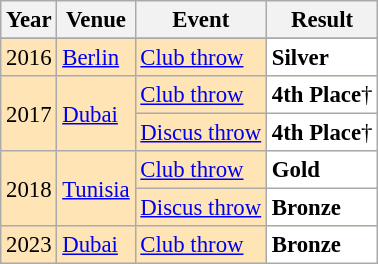<table class="sortable wikitable" style="font-size: 95%;">
<tr>
<th>Year</th>
<th>Venue</th>
<th>Event</th>
<th>Result</th>
</tr>
<tr>
</tr>
<tr style="background:#FFE4B5">
<td align="center">2016</td>
<td align="left"><a href='#'>Berlin</a></td>
<td align="left"><a href='#'>Club throw</a></td>
<td style="text-align:left; background:white"><strong>Silver</strong></td>
</tr>
<tr style="background:#FFE4B5">
<td rowspan="2" align="center">2017</td>
<td rowspan="2" align="left"><a href='#'>Dubai</a></td>
<td align="left"><a href='#'>Club throw</a></td>
<td style="text-align:left; background:white"><strong>4th Place</strong>†</td>
</tr>
<tr style="background:#FFE4B5">
<td align="left"><a href='#'>Discus throw</a></td>
<td style="text-align:left; background:white"><strong>4th Place</strong>†</td>
</tr>
<tr style="background:#FFE4B5">
<td rowspan="2" align="center">2018</td>
<td rowspan="2" align="left"><a href='#'>Tunisia</a></td>
<td align="left"><a href='#'>Club throw</a></td>
<td style="text-align:left; background:white"><strong>Gold</strong></td>
</tr>
<tr style="background:#FFE4B5">
<td align="left"><a href='#'>Discus throw</a></td>
<td style="text-align:left; background:white"><strong>Bronze</strong></td>
</tr>
<tr style="background:#FFE4B5">
<td align="center">2023</td>
<td align="left"><a href='#'>Dubai</a></td>
<td align="left"><a href='#'>Club throw</a></td>
<td style="text-align:left; background:white"><strong>Bronze</strong></td>
</tr>
</table>
